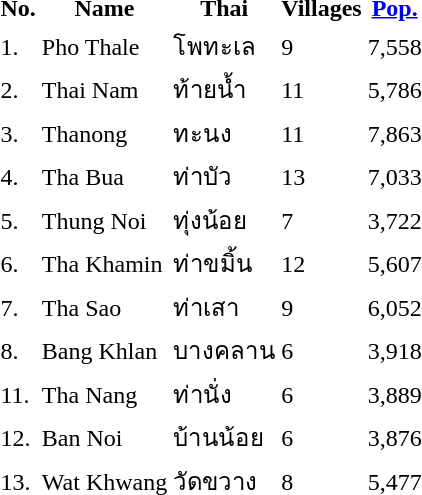<table>
<tr>
<th>No.</th>
<th>Name</th>
<th>Thai</th>
<th>Villages</th>
<th><a href='#'>Pop.</a></th>
</tr>
<tr>
<td>1.</td>
<td>Pho Thale</td>
<td>โพทะเล</td>
<td>9</td>
<td>7,558</td>
</tr>
<tr>
<td>2.</td>
<td>Thai Nam</td>
<td>ท้ายน้ำ</td>
<td>11</td>
<td>5,786</td>
</tr>
<tr>
<td>3.</td>
<td>Thanong</td>
<td>ทะนง</td>
<td>11</td>
<td>7,863</td>
</tr>
<tr>
<td>4.</td>
<td>Tha Bua</td>
<td>ท่าบัว</td>
<td>13</td>
<td>7,033</td>
</tr>
<tr>
<td>5.</td>
<td>Thung Noi</td>
<td>ทุ่งน้อย</td>
<td>7</td>
<td>3,722</td>
</tr>
<tr>
<td>6.</td>
<td>Tha Khamin</td>
<td>ท่าขมิ้น</td>
<td>12</td>
<td>5,607</td>
</tr>
<tr>
<td>7.</td>
<td>Tha Sao</td>
<td>ท่าเสา</td>
<td>9</td>
<td>6,052</td>
</tr>
<tr>
<td>8.</td>
<td>Bang Khlan</td>
<td>บางคลาน</td>
<td>6</td>
<td>3,918</td>
</tr>
<tr>
<td>11.</td>
<td>Tha Nang</td>
<td>ท่านั่ง</td>
<td>6</td>
<td>3,889</td>
</tr>
<tr>
<td>12.</td>
<td>Ban Noi</td>
<td>บ้านน้อย</td>
<td>6</td>
<td>3,876</td>
</tr>
<tr>
<td>13.</td>
<td>Wat Khwang</td>
<td>วัดขวาง</td>
<td>8</td>
<td>5,477</td>
</tr>
</table>
